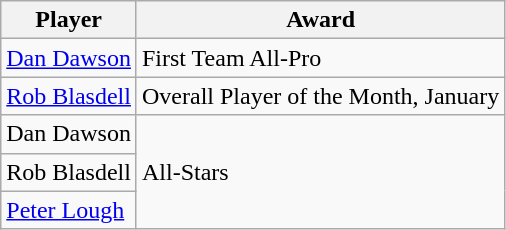<table class="wikitable">
<tr>
<th>Player</th>
<th>Award</th>
</tr>
<tr>
<td><a href='#'>Dan Dawson</a></td>
<td>First Team All-Pro</td>
</tr>
<tr>
<td><a href='#'>Rob Blasdell</a></td>
<td>Overall Player of the Month, January</td>
</tr>
<tr>
<td>Dan Dawson</td>
<td rowspan=3>All-Stars</td>
</tr>
<tr>
<td>Rob Blasdell</td>
</tr>
<tr>
<td><a href='#'>Peter Lough</a></td>
</tr>
</table>
